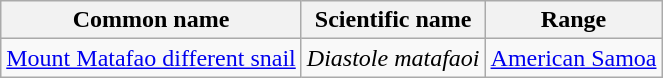<table class="wikitable sortable">
<tr>
<th>Common name</th>
<th>Scientific name</th>
<th>Range</th>
</tr>
<tr>
<td><a href='#'>Mount Matafao different snail</a></td>
<td><em>Diastole matafaoi</em></td>
<td><a href='#'>American Samoa</a></td>
</tr>
</table>
